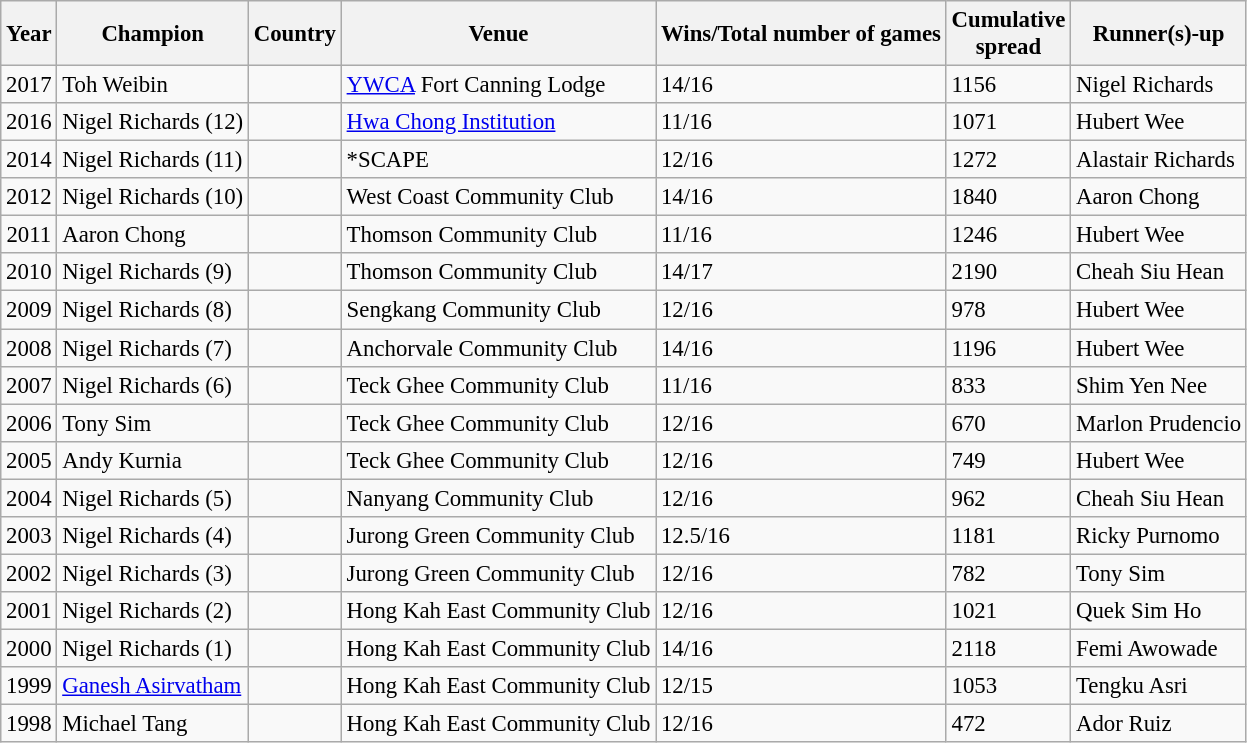<table class="wikitable sortable" style="font-size:95%">
<tr>
<th>Year</th>
<th>Champion</th>
<th>Country</th>
<th>Venue</th>
<th>Wins/Total number of games</th>
<th>Cumulative<br>spread</th>
<th>Runner(s)-up</th>
</tr>
<tr>
<td align=center>2017</td>
<td>Toh Weibin</td>
<td></td>
<td><a href='#'>YWCA</a> Fort Canning Lodge</td>
<td>14/16</td>
<td>1156</td>
<td> Nigel Richards</td>
</tr>
<tr>
<td align=center>2016</td>
<td>Nigel Richards (12)</td>
<td></td>
<td><a href='#'>Hwa Chong Institution</a></td>
<td>11/16</td>
<td>1071</td>
<td> Hubert Wee</td>
</tr>
<tr>
<td align=center>2014</td>
<td>Nigel Richards (11)</td>
<td></td>
<td>*SCAPE</td>
<td>12/16</td>
<td>1272</td>
<td> Alastair Richards</td>
</tr>
<tr>
<td align=center>2012</td>
<td>Nigel Richards (10)</td>
<td></td>
<td>West Coast Community Club</td>
<td>14/16</td>
<td>1840</td>
<td> Aaron Chong</td>
</tr>
<tr>
<td align=center>2011</td>
<td>Aaron Chong</td>
<td></td>
<td>Thomson Community Club</td>
<td>11/16</td>
<td>1246</td>
<td> Hubert Wee</td>
</tr>
<tr>
<td align=center>2010</td>
<td>Nigel Richards (9)</td>
<td></td>
<td>Thomson Community Club</td>
<td>14/17</td>
<td>2190</td>
<td> Cheah Siu Hean</td>
</tr>
<tr>
<td align=center>2009</td>
<td>Nigel Richards (8)</td>
<td></td>
<td>Sengkang Community Club</td>
<td>12/16</td>
<td>978</td>
<td> Hubert Wee</td>
</tr>
<tr>
<td align=center>2008</td>
<td>Nigel Richards (7)</td>
<td></td>
<td>Anchorvale Community Club</td>
<td>14/16</td>
<td>1196</td>
<td> Hubert Wee</td>
</tr>
<tr>
<td align=center>2007</td>
<td>Nigel Richards (6)</td>
<td></td>
<td>Teck Ghee Community Club</td>
<td>11/16</td>
<td>833</td>
<td> Shim Yen Nee</td>
</tr>
<tr>
<td align=center>2006</td>
<td>Tony Sim</td>
<td></td>
<td>Teck Ghee Community Club</td>
<td>12/16</td>
<td>670</td>
<td> Marlon Prudencio</td>
</tr>
<tr>
<td align=center>2005</td>
<td>Andy Kurnia</td>
<td></td>
<td>Teck Ghee Community Club</td>
<td>12/16</td>
<td>749</td>
<td> Hubert Wee</td>
</tr>
<tr>
<td align=center>2004</td>
<td>Nigel Richards (5)</td>
<td></td>
<td>Nanyang Community Club</td>
<td>12/16</td>
<td>962</td>
<td> Cheah Siu Hean</td>
</tr>
<tr>
<td align=center>2003</td>
<td>Nigel Richards (4)</td>
<td></td>
<td>Jurong Green Community Club</td>
<td>12.5/16</td>
<td>1181</td>
<td> Ricky Purnomo</td>
</tr>
<tr>
<td align=center>2002</td>
<td>Nigel Richards (3)</td>
<td></td>
<td>Jurong Green Community Club</td>
<td>12/16</td>
<td>782</td>
<td> Tony Sim</td>
</tr>
<tr>
<td align=center>2001</td>
<td>Nigel Richards (2)</td>
<td></td>
<td>Hong Kah East Community Club</td>
<td>12/16</td>
<td>1021</td>
<td> Quek Sim Ho</td>
</tr>
<tr>
<td align=center>2000</td>
<td>Nigel Richards (1)</td>
<td></td>
<td>Hong Kah East Community Club</td>
<td>14/16</td>
<td>2118</td>
<td> Femi Awowade</td>
</tr>
<tr>
<td align=center>1999</td>
<td><a href='#'>Ganesh Asirvatham</a></td>
<td></td>
<td>Hong Kah East Community Club</td>
<td>12/15</td>
<td>1053</td>
<td> Tengku Asri</td>
</tr>
<tr>
<td align=center>1998</td>
<td>Michael Tang</td>
<td></td>
<td>Hong Kah East Community Club</td>
<td>12/16</td>
<td>472</td>
<td> Ador Ruiz</td>
</tr>
</table>
